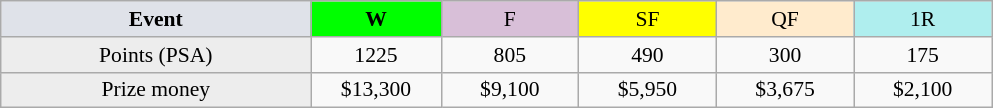<table class=wikitable style=font-size:90%;text-align:center>
<tr>
<td width=200 colspan=1 bgcolor=#dfe2e9><strong>Event</strong></td>
<td width=80 bgcolor=lime><strong>W</strong></td>
<td width=85 bgcolor=#D8BFD8>F</td>
<td width=85 bgcolor=#FFFF00>SF</td>
<td width=85 bgcolor=#ffebcd>QF</td>
<td width=85 bgcolor=#afeeee>1R</td>
</tr>
<tr>
<td bgcolor=#EDEDED>Points (PSA)</td>
<td>1225</td>
<td>805</td>
<td>490</td>
<td>300</td>
<td>175</td>
</tr>
<tr>
<td bgcolor=#EDEDED>Prize money</td>
<td>$13,300</td>
<td>$9,100</td>
<td>$5,950</td>
<td>$3,675</td>
<td>$2,100</td>
</tr>
</table>
